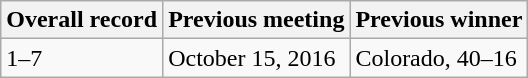<table class="wikitable">
<tr>
<th>Overall record</th>
<th>Previous meeting</th>
<th>Previous winner</th>
</tr>
<tr>
<td>1–7</td>
<td>October 15, 2016</td>
<td>Colorado, 40–16</td>
</tr>
</table>
